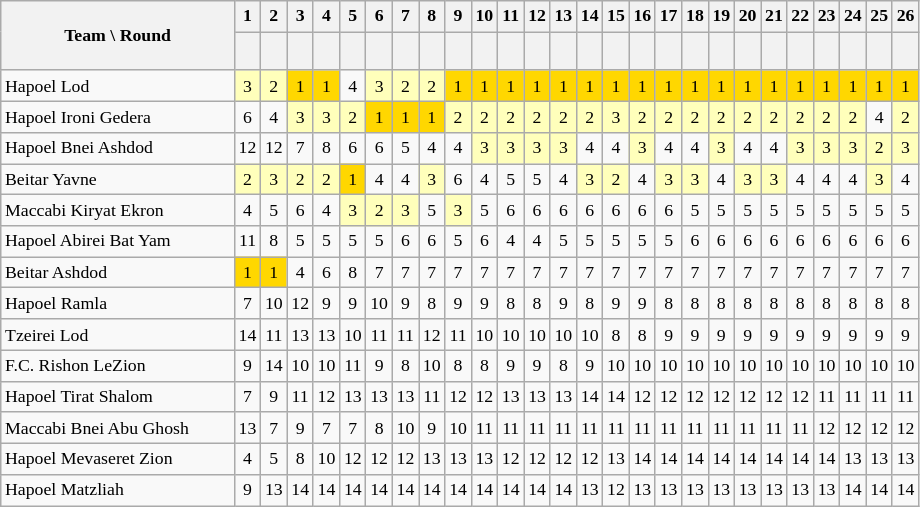<table class="wikitable sortable" style="font-size: 74%; text-align:center;">
<tr>
<th rowspan="2" style="width:150px;">Team \ Round</th>
<th align=center>1</th>
<th align=center>2</th>
<th align=center>3</th>
<th align=center>4</th>
<th align=center>5</th>
<th align=center>6</th>
<th align=center>7</th>
<th align=center>8</th>
<th align=center>9</th>
<th align=center>10</th>
<th align=center>11</th>
<th align=center>12</th>
<th align=center>13</th>
<th align=center>14</th>
<th align=center>15</th>
<th align=center>16</th>
<th align=center>17</th>
<th align=center>18</th>
<th align=center>19</th>
<th align=center>20</th>
<th align=center>21</th>
<th align=center>22</th>
<th align=center>23</th>
<th align=center>24</th>
<th align=center>25</th>
<th align=center>26</th>
</tr>
<tr>
<th style="text-align:center; height:20px;"></th>
<th align=center></th>
<th align=center></th>
<th align=center></th>
<th align=center></th>
<th align=center></th>
<th align=center></th>
<th align=center></th>
<th align=center></th>
<th align=center></th>
<th align=center></th>
<th align=center></th>
<th align=center></th>
<th align=center></th>
<th align=center></th>
<th align=center></th>
<th align=center></th>
<th align=center></th>
<th align=center></th>
<th align=center></th>
<th align=center></th>
<th align=center></th>
<th align=center></th>
<th align=center></th>
<th align=center></th>
<th align=center></th>
</tr>
<tr>
<td align=left>Hapoel Lod</td>
<td style=background:#ffb>3</td>
<td style=background:#ffb>2</td>
<td style=background:gold>1</td>
<td style=background:gold>1</td>
<td>4</td>
<td style=background:#ffb>3</td>
<td style=background:#ffb>2</td>
<td style=background:#ffb>2</td>
<td style=background:gold>1</td>
<td style=background:gold>1</td>
<td style=background:gold>1</td>
<td style=background:gold>1</td>
<td style=background:gold>1</td>
<td style=background:gold>1</td>
<td style=background:gold>1</td>
<td style=background:gold>1</td>
<td style=background:gold>1</td>
<td style=background:gold>1</td>
<td style=background:gold>1</td>
<td style=background:gold>1</td>
<td style=background:gold>1</td>
<td style=background:gold>1</td>
<td style=background:gold>1</td>
<td style=background:gold>1</td>
<td style=background:gold>1</td>
<td style=background:gold>1</td>
</tr>
<tr>
<td align=left>Hapoel Ironi Gedera</td>
<td>6</td>
<td>4</td>
<td style=background:#ffb>3</td>
<td style=background:#ffb>3</td>
<td style=background:#ffb>2</td>
<td style=background:gold>1</td>
<td style=background:gold>1</td>
<td style=background:gold>1</td>
<td style=background:#ffb>2</td>
<td style=background:#ffb>2</td>
<td style=background:#ffb>2</td>
<td style=background:#ffb>2</td>
<td style=background:#ffb>2</td>
<td style=background:#ffb>2</td>
<td style=background:#ffb>3</td>
<td style=background:#ffb>2</td>
<td style=background:#ffb>2</td>
<td style=background:#ffb>2</td>
<td style=background:#ffb>2</td>
<td style=background:#ffb>2</td>
<td style=background:#ffb>2</td>
<td style=background:#ffb>2</td>
<td style=background:#ffb>2</td>
<td style=background:#ffb>2</td>
<td>4</td>
<td style=background:#ffb>2</td>
</tr>
<tr>
<td align=left>Hapoel Bnei Ashdod</td>
<td>12</td>
<td>12</td>
<td>7</td>
<td>8</td>
<td>6</td>
<td>6</td>
<td>5</td>
<td>4</td>
<td>4</td>
<td style=background:#ffb>3</td>
<td style=background:#ffb>3</td>
<td style=background:#ffb>3</td>
<td style=background:#ffb>3</td>
<td>4</td>
<td>4</td>
<td style=background:#ffb>3</td>
<td>4</td>
<td>4</td>
<td style=background:#ffb>3</td>
<td>4</td>
<td>4</td>
<td style=background:#ffb>3</td>
<td style=background:#ffb>3</td>
<td style=background:#ffb>3</td>
<td style=background:#ffb>2</td>
<td style=background:#ffb>3</td>
</tr>
<tr>
<td align=left>Beitar Yavne</td>
<td style=background:#ffb>2</td>
<td style=background:#ffb>3</td>
<td style=background:#ffb>2</td>
<td style=background:#ffb>2</td>
<td style=background:gold>1</td>
<td>4</td>
<td>4</td>
<td style=background:#ffb>3</td>
<td>6</td>
<td>4</td>
<td>5</td>
<td>5</td>
<td>4</td>
<td style=background:#ffb>3</td>
<td style=background:#ffb>2</td>
<td>4</td>
<td style=background:#ffb>3</td>
<td style=background:#ffb>3</td>
<td>4</td>
<td style=background:#ffb>3</td>
<td style=background:#ffb>3</td>
<td>4</td>
<td>4</td>
<td>4</td>
<td style=background:#ffb>3</td>
<td>4</td>
</tr>
<tr>
<td align=left>Maccabi Kiryat Ekron</td>
<td>4</td>
<td>5</td>
<td>6</td>
<td>4</td>
<td style=background:#ffb>3</td>
<td style=background:#ffb>2</td>
<td style=background:#ffb>3</td>
<td>5</td>
<td style=background:#ffb>3</td>
<td>5</td>
<td>6</td>
<td>6</td>
<td>6</td>
<td>6</td>
<td>6</td>
<td>6</td>
<td>6</td>
<td>5</td>
<td>5</td>
<td>5</td>
<td>5</td>
<td>5</td>
<td>5</td>
<td>5</td>
<td>5</td>
<td>5</td>
</tr>
<tr>
<td align=left>Hapoel Abirei Bat Yam</td>
<td>11</td>
<td>8</td>
<td>5</td>
<td>5</td>
<td>5</td>
<td>5</td>
<td>6</td>
<td>6</td>
<td>5</td>
<td>6</td>
<td>4</td>
<td>4</td>
<td>5</td>
<td>5</td>
<td>5</td>
<td>5</td>
<td>5</td>
<td>6</td>
<td>6</td>
<td>6</td>
<td>6</td>
<td>6</td>
<td>6</td>
<td>6</td>
<td>6</td>
<td>6</td>
</tr>
<tr>
<td align=left>Beitar Ashdod</td>
<td style=background:gold>1</td>
<td style=background:gold>1</td>
<td>4</td>
<td>6</td>
<td>8</td>
<td>7</td>
<td>7</td>
<td>7</td>
<td>7</td>
<td>7</td>
<td>7</td>
<td>7</td>
<td>7</td>
<td>7</td>
<td>7</td>
<td>7</td>
<td>7</td>
<td>7</td>
<td>7</td>
<td>7</td>
<td>7</td>
<td>7</td>
<td>7</td>
<td>7</td>
<td>7</td>
<td>7</td>
</tr>
<tr>
<td align=left>Hapoel Ramla</td>
<td>7</td>
<td>10</td>
<td>12</td>
<td>9</td>
<td>9</td>
<td>10</td>
<td>9</td>
<td>8</td>
<td>9</td>
<td>9</td>
<td>8</td>
<td>8</td>
<td>9</td>
<td>8</td>
<td>9</td>
<td>9</td>
<td>8</td>
<td>8</td>
<td>8</td>
<td>8</td>
<td>8</td>
<td>8</td>
<td>8</td>
<td>8</td>
<td>8</td>
<td>8</td>
</tr>
<tr>
<td align=left>Tzeirei Lod</td>
<td>14</td>
<td>11</td>
<td>13</td>
<td>13</td>
<td>10</td>
<td>11</td>
<td>11</td>
<td>12</td>
<td>11</td>
<td>10</td>
<td>10</td>
<td>10</td>
<td>10</td>
<td>10</td>
<td>8</td>
<td>8</td>
<td>9</td>
<td>9</td>
<td>9</td>
<td>9</td>
<td>9</td>
<td>9</td>
<td>9</td>
<td>9</td>
<td>9</td>
<td>9</td>
</tr>
<tr>
<td align=left>F.C. Rishon LeZion</td>
<td>9</td>
<td>14</td>
<td>10</td>
<td>10</td>
<td>11</td>
<td>9</td>
<td>8</td>
<td>10</td>
<td>8</td>
<td>8</td>
<td>9</td>
<td>9</td>
<td>8</td>
<td>9</td>
<td>10</td>
<td>10</td>
<td>10</td>
<td>10</td>
<td>10</td>
<td>10</td>
<td>10</td>
<td>10</td>
<td>10</td>
<td>10</td>
<td>10</td>
<td>10</td>
</tr>
<tr>
<td align=left>Hapoel Tirat Shalom</td>
<td>7</td>
<td>9</td>
<td>11</td>
<td>12</td>
<td>13</td>
<td>13</td>
<td>13</td>
<td>11</td>
<td>12</td>
<td>12</td>
<td>13</td>
<td>13</td>
<td>13</td>
<td>14</td>
<td>14</td>
<td>12</td>
<td>12</td>
<td>12</td>
<td>12</td>
<td>12</td>
<td>12</td>
<td>12</td>
<td>11</td>
<td>11</td>
<td>11</td>
<td>11</td>
</tr>
<tr>
<td align=left>Maccabi Bnei Abu Ghosh</td>
<td>13</td>
<td>7</td>
<td>9</td>
<td>7</td>
<td>7</td>
<td>8</td>
<td>10</td>
<td>9</td>
<td>10</td>
<td>11</td>
<td>11</td>
<td>11</td>
<td>11</td>
<td>11</td>
<td>11</td>
<td>11</td>
<td>11</td>
<td>11</td>
<td>11</td>
<td>11</td>
<td>11</td>
<td>11</td>
<td>12</td>
<td>12</td>
<td>12</td>
<td>12</td>
</tr>
<tr>
<td align=left>Hapoel Mevaseret Zion</td>
<td>4</td>
<td>5</td>
<td>8</td>
<td>10</td>
<td>12</td>
<td>12</td>
<td>12</td>
<td>13</td>
<td>13</td>
<td>13</td>
<td>12</td>
<td>12</td>
<td>12</td>
<td>12</td>
<td>13</td>
<td>14</td>
<td>14</td>
<td>14</td>
<td>14</td>
<td>14</td>
<td>14</td>
<td>14</td>
<td>14</td>
<td>13</td>
<td>13</td>
<td>13</td>
</tr>
<tr>
<td align=left>Hapoel Matzliah</td>
<td>9</td>
<td>13</td>
<td>14</td>
<td>14</td>
<td>14</td>
<td>14</td>
<td>14</td>
<td>14</td>
<td>14</td>
<td>14</td>
<td>14</td>
<td>14</td>
<td>14</td>
<td>13</td>
<td>12</td>
<td>13</td>
<td>13</td>
<td>13</td>
<td>13</td>
<td>13</td>
<td>13</td>
<td>13</td>
<td>13</td>
<td>14</td>
<td>14</td>
<td>14</td>
</tr>
</table>
